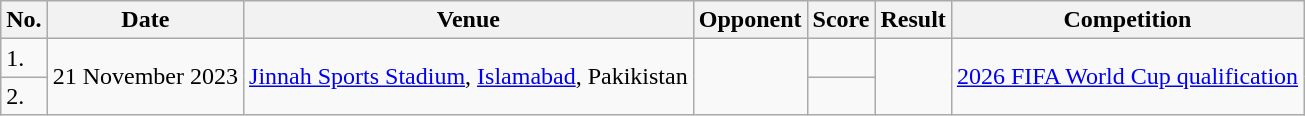<table class="wikitable" style="font-size:100%;">
<tr>
<th>No.</th>
<th>Date</th>
<th>Venue</th>
<th>Opponent</th>
<th>Score</th>
<th>Result</th>
<th>Competition</th>
</tr>
<tr>
<td>1.</td>
<td rowspan="2">21 November 2023</td>
<td rowspan="2"><a href='#'>Jinnah Sports Stadium</a>, <a href='#'>Islamabad</a>, Pakikistan</td>
<td rowspan="2"></td>
<td></td>
<td rowspan="2"></td>
<td rowspan="2"><a href='#'>2026 FIFA World Cup qualification</a></td>
</tr>
<tr>
<td>2.</td>
<td></td>
</tr>
</table>
